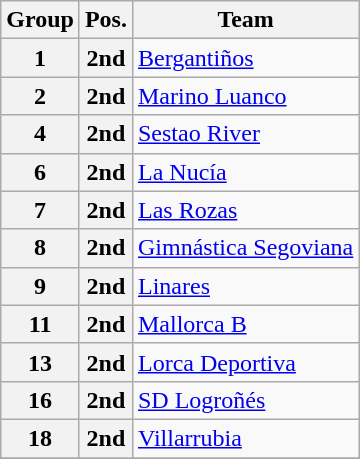<table class="wikitable">
<tr>
<th>Group</th>
<th>Pos.</th>
<th>Team</th>
</tr>
<tr>
<th>1</th>
<th>2nd</th>
<td><a href='#'>Bergantiños</a></td>
</tr>
<tr>
<th>2</th>
<th>2nd</th>
<td><a href='#'>Marino Luanco</a></td>
</tr>
<tr>
<th>4</th>
<th>2nd</th>
<td><a href='#'>Sestao River</a></td>
</tr>
<tr>
<th>6</th>
<th>2nd</th>
<td><a href='#'>La Nucía</a></td>
</tr>
<tr>
<th>7</th>
<th>2nd</th>
<td><a href='#'>Las Rozas</a></td>
</tr>
<tr>
<th>8</th>
<th>2nd</th>
<td><a href='#'>Gimnástica Segoviana</a></td>
</tr>
<tr>
<th>9</th>
<th>2nd</th>
<td><a href='#'>Linares</a></td>
</tr>
<tr>
<th>11</th>
<th>2nd</th>
<td><a href='#'>Mallorca B</a></td>
</tr>
<tr>
<th>13</th>
<th>2nd</th>
<td><a href='#'>Lorca Deportiva</a></td>
</tr>
<tr>
<th>16</th>
<th>2nd</th>
<td><a href='#'>SD Logroñés</a></td>
</tr>
<tr>
<th>18</th>
<th>2nd</th>
<td><a href='#'>Villarrubia</a></td>
</tr>
<tr>
</tr>
</table>
